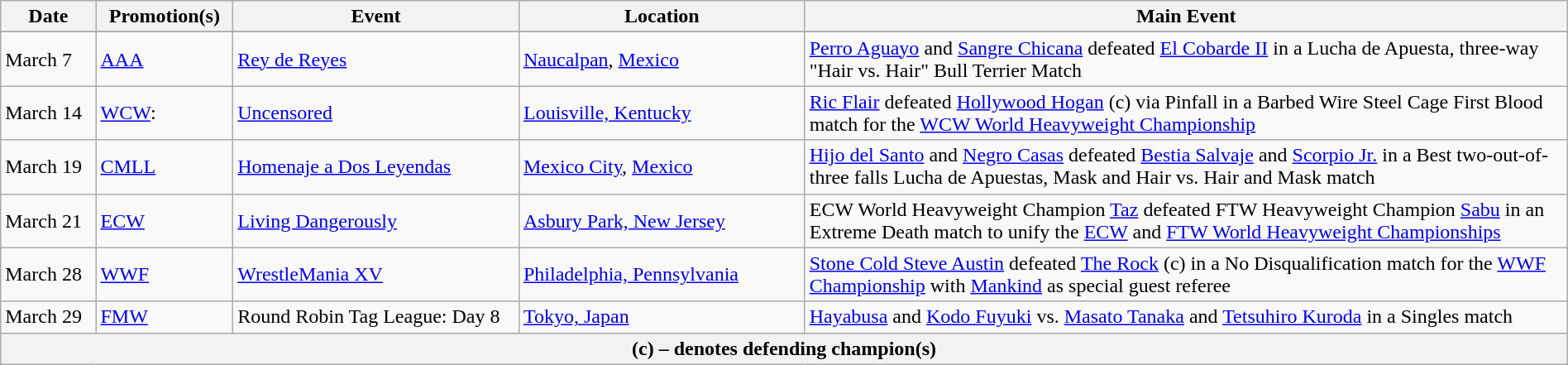<table class="wikitable" style="width:100%;">
<tr>
<th width="5%">Date</th>
<th width="5%">Promotion(s)</th>
<th style="width:15%;">Event</th>
<th style="width:15%;">Location</th>
<th style="width:40%;">Main Event</th>
</tr>
<tr style="width:20%;" |Notes>
</tr>
<tr>
<td>March 7</td>
<td><a href='#'>AAA</a></td>
<td><a href='#'>Rey de Reyes</a></td>
<td><a href='#'>Naucalpan</a>, <a href='#'>Mexico</a></td>
<td><a href='#'>Perro Aguayo</a> and <a href='#'>Sangre Chicana</a> defeated <a href='#'>El Cobarde II</a> in a Lucha de Apuesta, three-way "Hair vs. Hair" Bull Terrier Match</td>
</tr>
<tr>
<td>March 14</td>
<td><a href='#'>WCW</a>:<br></td>
<td><a href='#'>Uncensored</a></td>
<td><a href='#'>Louisville, Kentucky</a></td>
<td><a href='#'>Ric Flair</a> defeated <a href='#'>Hollywood Hogan</a> (c) via Pinfall in a Barbed Wire Steel Cage First Blood match for the <a href='#'>WCW World Heavyweight Championship</a></td>
</tr>
<tr>
<td>March 19</td>
<td><a href='#'>CMLL</a></td>
<td><a href='#'>Homenaje a Dos Leyendas</a></td>
<td><a href='#'>Mexico City</a>, <a href='#'>Mexico</a></td>
<td><a href='#'>Hijo del Santo</a> and <a href='#'>Negro Casas</a> defeated <a href='#'>Bestia Salvaje</a> and <a href='#'>Scorpio Jr.</a> in a Best two-out-of-three falls Lucha de Apuestas, Mask and Hair vs. Hair and Mask match</td>
</tr>
<tr>
<td>March 21</td>
<td><a href='#'>ECW</a></td>
<td><a href='#'>Living Dangerously</a></td>
<td><a href='#'>Asbury Park, New Jersey</a></td>
<td>ECW World Heavyweight Champion <a href='#'>Taz</a> defeated FTW Heavyweight Champion <a href='#'>Sabu</a> in an Extreme Death match to unify the <a href='#'>ECW</a> and <a href='#'>FTW World Heavyweight Championships</a></td>
</tr>
<tr>
<td>March 28</td>
<td><a href='#'>WWF</a></td>
<td><a href='#'>WrestleMania XV</a></td>
<td><a href='#'>Philadelphia, Pennsylvania</a></td>
<td><a href='#'>Stone Cold Steve Austin</a> defeated <a href='#'>The Rock</a> (c) in a No Disqualification match for the <a href='#'>WWF Championship</a> with <a href='#'>Mankind</a> as special guest referee</td>
</tr>
<tr>
<td>March 29</td>
<td><a href='#'>FMW</a></td>
<td>Round Robin Tag League: Day 8</td>
<td><a href='#'>Tokyo, Japan</a></td>
<td><a href='#'>Hayabusa</a> and <a href='#'>Kodo Fuyuki</a> vs. <a href='#'>Masato Tanaka</a> and <a href='#'>Tetsuhiro Kuroda</a> in a Singles match</td>
</tr>
<tr>
<th colspan="6">(c) – denotes defending champion(s)</th>
</tr>
</table>
